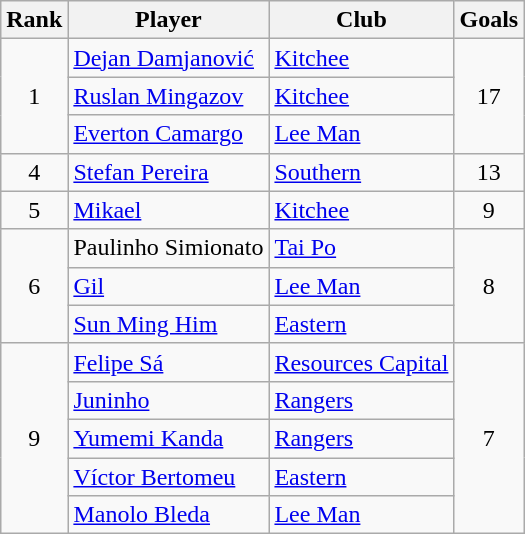<table class="wikitable" style="text-align:center">
<tr>
<th>Rank</th>
<th>Player</th>
<th>Club</th>
<th>Goals</th>
</tr>
<tr>
<td rowspan="3">1</td>
<td style="text-align:left;"> <a href='#'>Dejan Damjanović</a></td>
<td style="text-align:left;"><a href='#'>Kitchee</a></td>
<td rowspan="3">17</td>
</tr>
<tr>
<td style="text-align:left;"> <a href='#'>Ruslan Mingazov</a></td>
<td style="text-align:left;"><a href='#'>Kitchee</a></td>
</tr>
<tr>
<td style="text-align:left;"> <a href='#'>Everton Camargo</a></td>
<td style="text-align:left;"><a href='#'>Lee Man</a></td>
</tr>
<tr>
<td rowspan="1">4</td>
<td style="text-align:left;"> <a href='#'>Stefan Pereira</a></td>
<td style="text-align:left;"><a href='#'>Southern</a></td>
<td rowspan="1">13</td>
</tr>
<tr>
<td rowspan="1">5</td>
<td style="text-align:left;"> <a href='#'>Mikael</a></td>
<td style="text-align:left;"><a href='#'>Kitchee</a></td>
<td rowspan="1">9</td>
</tr>
<tr>
<td rowspan="3">6</td>
<td style="text-align:left;"> Paulinho Simionato</td>
<td style="text-align:left;"><a href='#'>Tai Po</a></td>
<td rowspan="3">8</td>
</tr>
<tr>
<td style="text-align:left;"> <a href='#'>Gil</a></td>
<td style="text-align:left;"><a href='#'>Lee Man</a></td>
</tr>
<tr>
<td style="text-align:left;"> <a href='#'>Sun Ming Him</a></td>
<td style="text-align:left;"><a href='#'>Eastern</a></td>
</tr>
<tr>
<td rowspan="5">9</td>
<td style="text-align:left;"> <a href='#'>Felipe Sá</a></td>
<td style="text-align:left;"><a href='#'>Resources Capital</a></td>
<td rowspan="5">7</td>
</tr>
<tr>
<td style="text-align:left;"> <a href='#'>Juninho</a></td>
<td style="text-align:left;"><a href='#'>Rangers</a></td>
</tr>
<tr>
<td style="text-align:left;"> <a href='#'>Yumemi Kanda</a></td>
<td style="text-align:left;"><a href='#'>Rangers</a></td>
</tr>
<tr>
<td style="text-align:left;"> <a href='#'>Víctor Bertomeu</a></td>
<td style="text-align:left;"><a href='#'>Eastern</a></td>
</tr>
<tr>
<td style="text-align:left;"> <a href='#'>Manolo Bleda</a></td>
<td style="text-align:left;"><a href='#'>Lee Man</a></td>
</tr>
</table>
